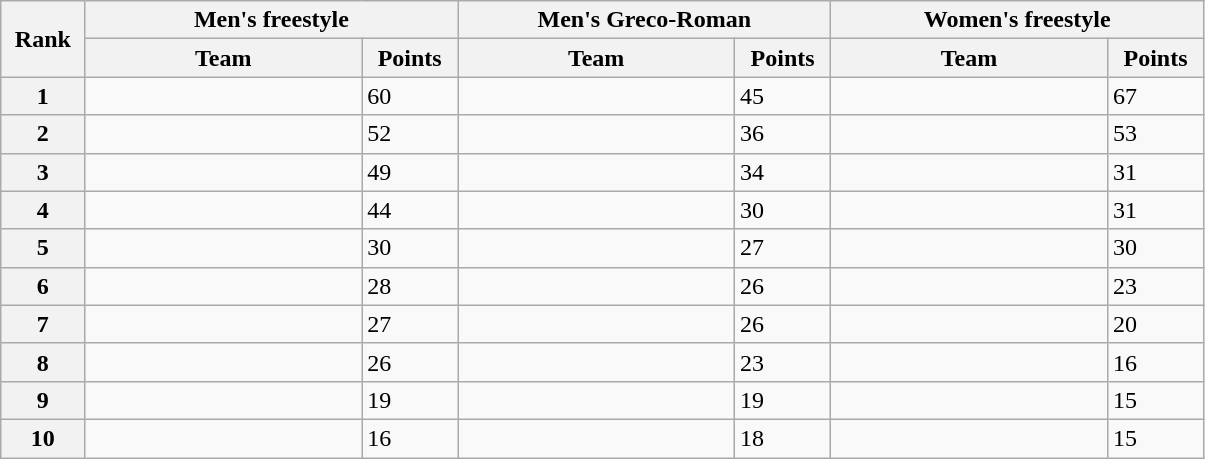<table class="wikitable" text-align:center;">
<tr>
<th style="width:7%;" rowspan="2">Rank</th>
<th colspan="2">Men's freestyle</th>
<th colspan="2">Men's Greco-Roman</th>
<th colspan="2">Women's freestyle</th>
</tr>
<tr>
<th width=23%>Team</th>
<th width=8%>Points</th>
<th width=23%>Team</th>
<th width=8%>Points</th>
<th width=23%>Team</th>
<th width=8%>Points</th>
</tr>
<tr>
<th>1</th>
<td align=left></td>
<td>60</td>
<td align=left></td>
<td>45</td>
<td align=left></td>
<td>67</td>
</tr>
<tr>
<th>2</th>
<td align=left></td>
<td>52</td>
<td align=left></td>
<td>36</td>
<td align=left></td>
<td>53</td>
</tr>
<tr>
<th>3</th>
<td align=left></td>
<td>49</td>
<td align=left></td>
<td>34</td>
<td align=left></td>
<td>31</td>
</tr>
<tr>
<th>4</th>
<td align=left></td>
<td>44</td>
<td align=left></td>
<td>30</td>
<td align=left></td>
<td>31</td>
</tr>
<tr>
<th>5</th>
<td align=left></td>
<td>30</td>
<td align=left></td>
<td>27</td>
<td align=left></td>
<td>30</td>
</tr>
<tr>
<th>6</th>
<td align=left></td>
<td>28</td>
<td align=left></td>
<td>26</td>
<td align=left></td>
<td>23</td>
</tr>
<tr>
<th>7</th>
<td align=left></td>
<td>27</td>
<td align=left></td>
<td>26</td>
<td align=left></td>
<td>20</td>
</tr>
<tr>
<th>8</th>
<td align=left></td>
<td>26</td>
<td align=left></td>
<td>23</td>
<td align=left></td>
<td>16</td>
</tr>
<tr>
<th>9</th>
<td align=left></td>
<td>19</td>
<td align=left></td>
<td>19</td>
<td align=left></td>
<td>15</td>
</tr>
<tr>
<th>10</th>
<td align=left></td>
<td>16</td>
<td align=left></td>
<td>18</td>
<td align=left></td>
<td>15</td>
</tr>
</table>
